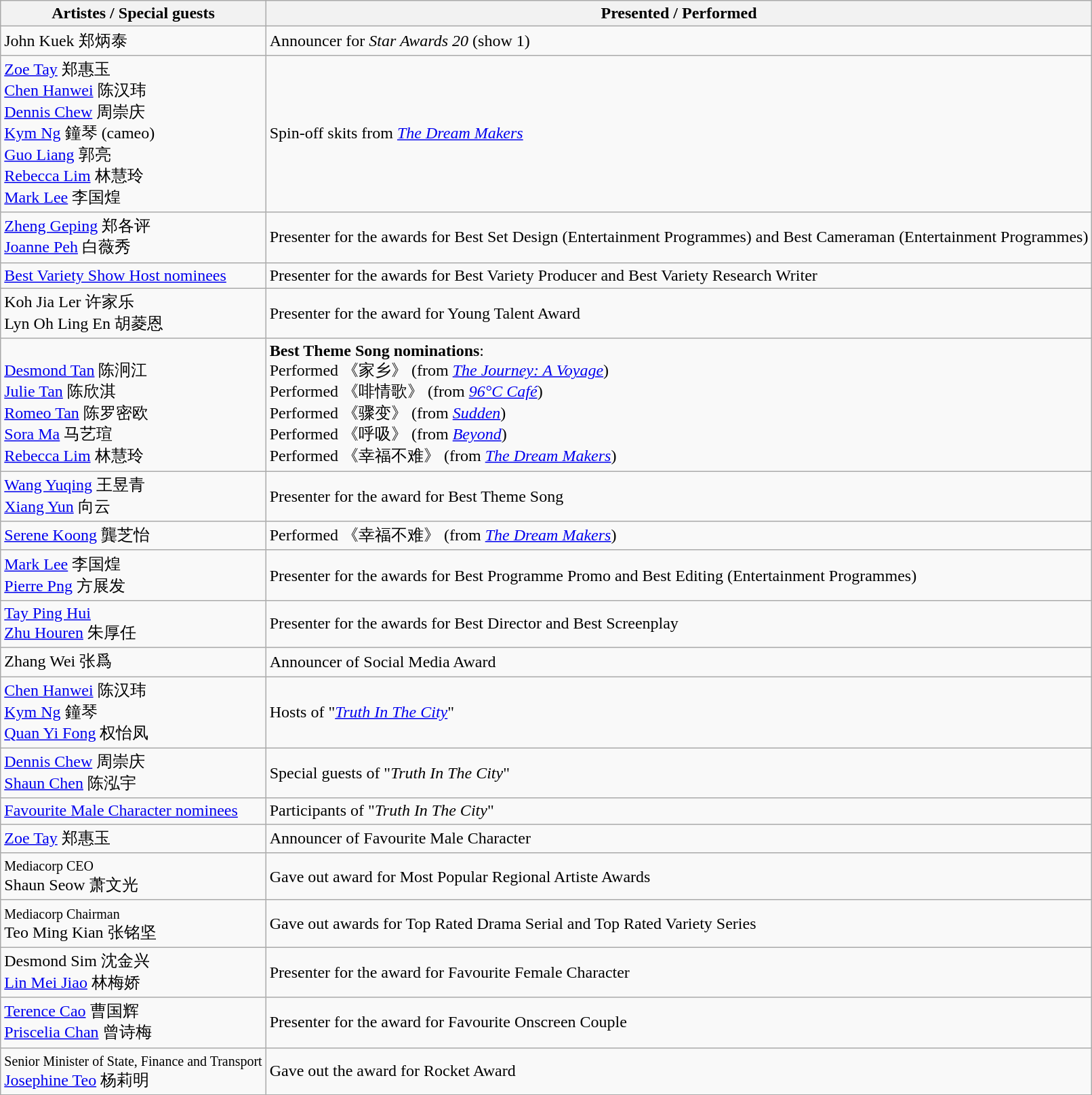<table class="wikitable">
<tr>
<th>Artistes / Special guests</th>
<th>Presented / Performed</th>
</tr>
<tr>
<td>John Kuek 郑炳泰</td>
<td>Announcer for <em>Star Awards 20</em> (show 1)</td>
</tr>
<tr>
<td><a href='#'>Zoe Tay</a> 郑惠玉 <br> <a href='#'>Chen Hanwei</a> 陈汉玮 <br> <a href='#'>Dennis Chew</a> 周崇庆 <br> <a href='#'>Kym Ng</a> 鐘琴 (cameo) <br> <a href='#'>Guo Liang</a> 郭亮 <br> <a href='#'>Rebecca Lim</a> 林慧玲 <br> <a href='#'>Mark Lee</a> 李国煌</td>
<td>Spin-off skits from <em><a href='#'>The Dream Makers</a></em></td>
</tr>
<tr>
<td><a href='#'>Zheng Geping</a> 郑各评 <br> <a href='#'>Joanne Peh</a> 白薇秀</td>
<td>Presenter for the awards for Best Set Design (Entertainment Programmes) and Best Cameraman (Entertainment Programmes)</td>
</tr>
<tr>
<td><a href='#'>Best Variety Show Host nominees</a></td>
<td>Presenter for the awards for Best Variety Producer and Best Variety Research Writer</td>
</tr>
<tr>
<td>Koh Jia Ler 许家乐 <br> Lyn Oh Ling En 胡菱恩</td>
<td>Presenter for the award for Young Talent Award</td>
</tr>
<tr>
<td><br><a href='#'>Desmond Tan</a> 陈泂江 <br> <a href='#'>Julie Tan</a> 陈欣淇 <br> <a href='#'>Romeo Tan</a> 陈罗密欧 <br> <a href='#'>Sora Ma</a> 马艺瑄 <br> <a href='#'>Rebecca Lim</a> 林慧玲</td>
<td><strong>Best Theme Song nominations</strong>: <br>Performed 《家乡》 (from <em><a href='#'>The Journey: A Voyage</a></em>) <br> Performed 《啡情歌》 (from <em><a href='#'>96°C Café</a></em>) <br> Performed 《骤变》 (from <em><a href='#'>Sudden</a></em>) <br> Performed 《呼吸》 (from <em><a href='#'>Beyond</a></em>) <br> Performed 《幸福不难》 (from <em><a href='#'>The Dream Makers</a></em>)</td>
</tr>
<tr>
<td><a href='#'>Wang Yuqing</a> 王昱青 <br> <a href='#'>Xiang Yun</a> 向云</td>
<td>Presenter for the award for Best Theme Song</td>
</tr>
<tr>
<td><a href='#'>Serene Koong</a> 龔芝怡</td>
<td>Performed 《幸福不难》 (from <em><a href='#'>The Dream Makers</a></em>)</td>
</tr>
<tr>
<td><a href='#'>Mark Lee</a> 李国煌 <br> <a href='#'>Pierre Png</a> 方展发</td>
<td>Presenter for the awards for Best Programme Promo and Best Editing (Entertainment Programmes)</td>
</tr>
<tr>
<td><a href='#'>Tay Ping Hui</a> <br> <a href='#'>Zhu Houren</a> 朱厚任</td>
<td>Presenter for the awards for Best Director and Best Screenplay</td>
</tr>
<tr>
<td>Zhang Wei 张爲</td>
<td>Announcer of Social Media Award</td>
</tr>
<tr>
<td><a href='#'>Chen Hanwei</a> 陈汉玮 <br> <a href='#'>Kym Ng</a> 鐘琴 <br> <a href='#'>Quan Yi Fong</a> 权怡凤 <br></td>
<td>Hosts of "<em><a href='#'>Truth In The City</a></em>"</td>
</tr>
<tr>
<td><a href='#'>Dennis Chew</a> 周崇庆 <br> <a href='#'>Shaun Chen</a> 陈泓宇</td>
<td>Special guests of "<em>Truth In The City</em>"</td>
</tr>
<tr>
<td><a href='#'>Favourite Male Character nominees</a></td>
<td>Participants of "<em>Truth In The City</em>"</td>
</tr>
<tr>
<td><a href='#'>Zoe Tay</a> 郑惠玉</td>
<td>Announcer of Favourite Male Character</td>
</tr>
<tr>
<td><small>Mediacorp CEO</small><br> Shaun Seow 萧文光</td>
<td>Gave out award for Most Popular Regional Artiste Awards</td>
</tr>
<tr>
<td><small>Mediacorp Chairman</small><br> Teo Ming Kian 张铭坚</td>
<td>Gave out awards for Top Rated Drama Serial and Top Rated Variety Series</td>
</tr>
<tr>
<td>Desmond Sim 沈金兴 <br> <a href='#'>Lin Mei Jiao</a> 林梅娇</td>
<td>Presenter for the award for Favourite Female Character</td>
</tr>
<tr>
<td><a href='#'>Terence Cao</a> 曹国辉 <br> <a href='#'>Priscelia Chan</a> 曾诗梅</td>
<td>Presenter for the award for Favourite Onscreen Couple</td>
</tr>
<tr>
<td><small>Senior Minister of State, Finance and Transport</small><br> <a href='#'>Josephine Teo</a> 杨莉明</td>
<td>Gave out the award for Rocket Award</td>
</tr>
</table>
